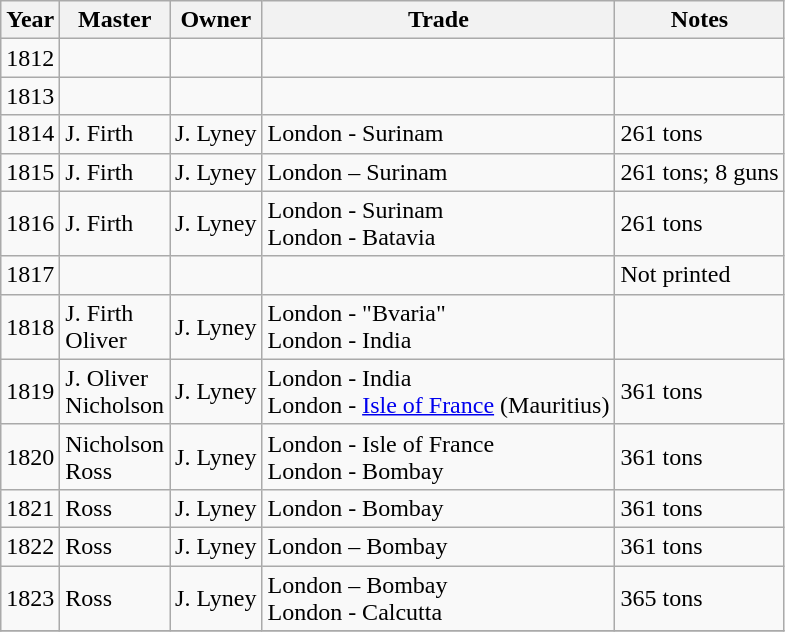<table class="sortable wikitable">
<tr>
<th>Year</th>
<th>Master</th>
<th>Owner</th>
<th>Trade</th>
<th>Notes</th>
</tr>
<tr>
<td>1812</td>
<td></td>
<td></td>
<td></td>
<td></td>
</tr>
<tr>
<td>1813</td>
<td></td>
<td></td>
<td></td>
<td></td>
</tr>
<tr>
<td>1814</td>
<td>J. Firth</td>
<td>J. Lyney</td>
<td>London - Surinam</td>
<td>261 tons</td>
</tr>
<tr>
<td>1815</td>
<td>J. Firth</td>
<td>J. Lyney</td>
<td>London – Surinam</td>
<td>261 tons; 8 guns</td>
</tr>
<tr>
<td>1816</td>
<td>J. Firth</td>
<td>J. Lyney</td>
<td>London - Surinam<br>London - Batavia</td>
<td>261 tons</td>
</tr>
<tr>
<td>1817</td>
<td></td>
<td></td>
<td></td>
<td>Not printed</td>
</tr>
<tr>
<td>1818</td>
<td>J. Firth<br>Oliver</td>
<td>J. Lyney</td>
<td>London - "Bvaria" <br> London - India</td>
<td></td>
</tr>
<tr>
<td>1819</td>
<td>J. Oliver<br>Nicholson</td>
<td>J. Lyney</td>
<td>London - India<br>London - <a href='#'>Isle of France</a> (Mauritius)</td>
<td>361 tons</td>
</tr>
<tr>
<td>1820</td>
<td>Nicholson<br>Ross</td>
<td>J. Lyney</td>
<td>London - Isle of France<br>London - Bombay</td>
<td>361 tons</td>
</tr>
<tr>
<td>1821</td>
<td>Ross</td>
<td>J. Lyney</td>
<td>London - Bombay</td>
<td>361 tons</td>
</tr>
<tr>
<td>1822</td>
<td>Ross</td>
<td>J. Lyney</td>
<td>London – Bombay</td>
<td>361 tons</td>
</tr>
<tr>
<td>1823</td>
<td>Ross</td>
<td>J. Lyney</td>
<td>London – Bombay<br>London - Calcutta</td>
<td>365 tons</td>
</tr>
<tr>
</tr>
</table>
